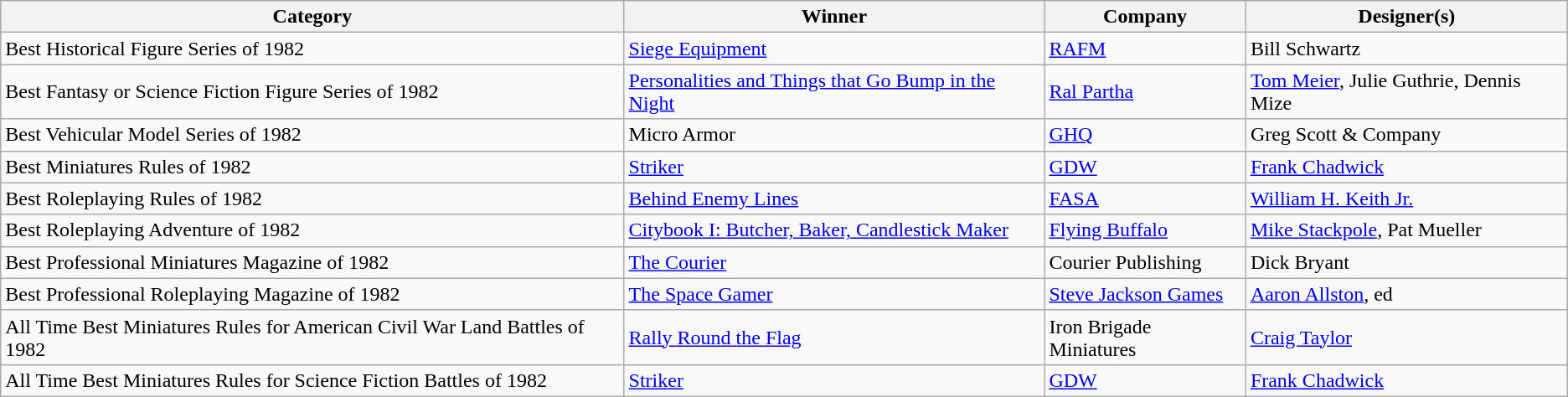<table class="wikitable">
<tr>
<th>Category</th>
<th>Winner</th>
<th>Company</th>
<th>Designer(s)</th>
</tr>
<tr>
<td>Best Historical Figure Series of 1982</td>
<td><a href='#'>Siege Equipment</a></td>
<td><a href='#'>RAFM</a></td>
<td>Bill Schwartz</td>
</tr>
<tr>
<td>Best Fantasy or Science Fiction Figure Series of 1982</td>
<td><a href='#'>Personalities and Things that Go Bump in the Night</a></td>
<td><a href='#'>Ral Partha</a></td>
<td><a href='#'>Tom Meier</a>, Julie Guthrie, Dennis Mize</td>
</tr>
<tr>
<td>Best Vehicular Model Series of 1982</td>
<td>Micro Armor</td>
<td><a href='#'>GHQ</a></td>
<td>Greg Scott & Company</td>
</tr>
<tr>
<td>Best Miniatures Rules of 1982</td>
<td><a href='#'>Striker</a></td>
<td><a href='#'>GDW</a></td>
<td><a href='#'>Frank Chadwick</a></td>
</tr>
<tr>
<td>Best Roleplaying Rules of 1982</td>
<td><a href='#'>Behind Enemy Lines</a></td>
<td><a href='#'>FASA</a></td>
<td><a href='#'>William H. Keith Jr.</a></td>
</tr>
<tr>
<td>Best Roleplaying Adventure of 1982</td>
<td><a href='#'>Citybook I: Butcher, Baker, Candlestick Maker</a></td>
<td><a href='#'>Flying Buffalo</a></td>
<td><a href='#'>Mike Stackpole</a>, Pat Mueller</td>
</tr>
<tr>
<td>Best Professional Miniatures Magazine of 1982</td>
<td><a href='#'>The Courier</a></td>
<td>Courier Publishing</td>
<td>Dick Bryant</td>
</tr>
<tr>
<td>Best Professional Roleplaying Magazine of 1982</td>
<td><a href='#'>The Space Gamer</a></td>
<td><a href='#'>Steve Jackson Games</a></td>
<td><a href='#'>Aaron Allston</a>, ed</td>
</tr>
<tr>
<td>All Time Best Miniatures Rules for American Civil War Land Battles of 1982</td>
<td><a href='#'>Rally Round the Flag</a></td>
<td>Iron Brigade Miniatures</td>
<td><a href='#'>Craig Taylor</a></td>
</tr>
<tr>
<td>All Time Best Miniatures Rules for Science Fiction Battles of 1982</td>
<td><a href='#'>Striker</a></td>
<td><a href='#'>GDW</a></td>
<td><a href='#'>Frank Chadwick</a></td>
</tr>
</table>
